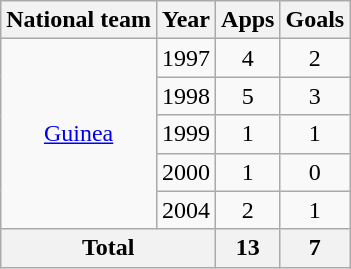<table class="wikitable" style="text-align:center">
<tr>
<th>National team</th>
<th>Year</th>
<th>Apps</th>
<th>Goals</th>
</tr>
<tr>
<td rowspan="5"><a href='#'>Guinea</a></td>
<td>1997</td>
<td>4</td>
<td>2</td>
</tr>
<tr>
<td>1998</td>
<td>5</td>
<td>3</td>
</tr>
<tr>
<td>1999</td>
<td>1</td>
<td>1</td>
</tr>
<tr>
<td>2000</td>
<td>1</td>
<td>0</td>
</tr>
<tr>
<td>2004</td>
<td>2</td>
<td>1</td>
</tr>
<tr>
<th colspan="2">Total</th>
<th>13</th>
<th>7</th>
</tr>
</table>
